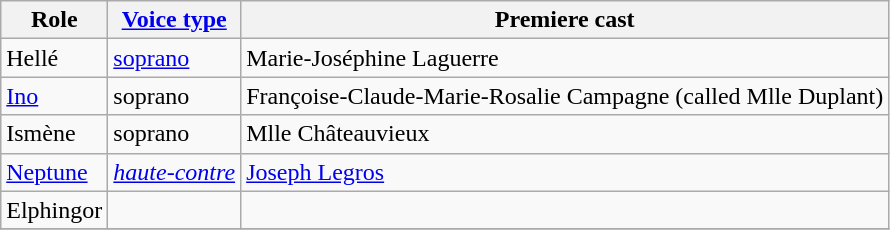<table class="wikitable">
<tr>
<th>Role</th>
<th><a href='#'>Voice type</a></th>
<th>Premiere cast</th>
</tr>
<tr>
<td>Hellé</td>
<td><a href='#'>soprano</a></td>
<td>Marie-Joséphine Laguerre</td>
</tr>
<tr>
<td><a href='#'>Ino</a></td>
<td>soprano</td>
<td>Françoise-Claude-Marie-Rosalie Campagne (called Mlle Duplant)</td>
</tr>
<tr>
<td>Ismène</td>
<td>soprano</td>
<td>Mlle Châteauvieux</td>
</tr>
<tr>
<td><a href='#'>Neptune</a></td>
<td><em><a href='#'>haute-contre</a></em></td>
<td><a href='#'>Joseph Legros</a></td>
</tr>
<tr>
<td>Elphingor</td>
<td></td>
<td></td>
</tr>
<tr>
</tr>
</table>
